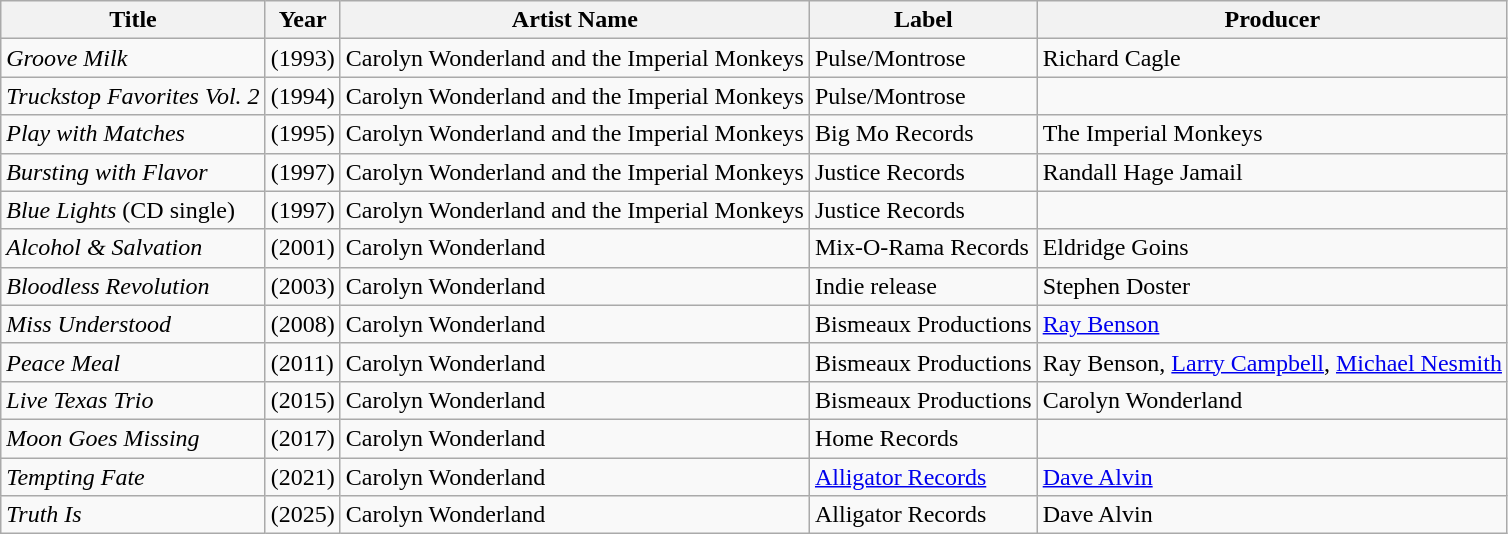<table class="wikitable">
<tr>
<th>Title</th>
<th>Year</th>
<th>Artist Name</th>
<th>Label</th>
<th>Producer</th>
</tr>
<tr>
<td><em>Groove Milk</em></td>
<td>(1993)</td>
<td>Carolyn Wonderland and the Imperial Monkeys</td>
<td>Pulse/Montrose</td>
<td>Richard Cagle</td>
</tr>
<tr>
<td><em>Truckstop Favorites Vol. 2</em></td>
<td>(1994)</td>
<td>Carolyn Wonderland and the Imperial Monkeys</td>
<td>Pulse/Montrose</td>
<td></td>
</tr>
<tr>
<td><em>Play with Matches</em></td>
<td>(1995)</td>
<td>Carolyn Wonderland and the Imperial Monkeys</td>
<td>Big Mo Records</td>
<td>The Imperial Monkeys</td>
</tr>
<tr>
<td><em>Bursting with Flavor</em></td>
<td>(1997)</td>
<td>Carolyn Wonderland and the Imperial Monkeys</td>
<td>Justice Records</td>
<td>Randall Hage Jamail</td>
</tr>
<tr>
<td><em>Blue Lights</em> (CD single)</td>
<td>(1997)</td>
<td>Carolyn Wonderland and the Imperial Monkeys</td>
<td>Justice Records</td>
<td></td>
</tr>
<tr>
<td><em>Alcohol & Salvation</em></td>
<td>(2001)</td>
<td>Carolyn Wonderland</td>
<td>Mix-O-Rama Records</td>
<td>Eldridge Goins</td>
</tr>
<tr>
<td><em>Bloodless Revolution</em></td>
<td>(2003)</td>
<td>Carolyn Wonderland</td>
<td>Indie release</td>
<td>Stephen Doster</td>
</tr>
<tr>
<td><em>Miss Understood</em></td>
<td>(2008)</td>
<td>Carolyn Wonderland</td>
<td>Bismeaux Productions</td>
<td><a href='#'>Ray Benson</a></td>
</tr>
<tr>
<td><em>Peace Meal</em></td>
<td>(2011)</td>
<td>Carolyn Wonderland</td>
<td>Bismeaux Productions</td>
<td>Ray Benson, <a href='#'>Larry Campbell</a>, <a href='#'>Michael Nesmith</a></td>
</tr>
<tr>
<td><em>Live Texas Trio</em></td>
<td>(2015)</td>
<td>Carolyn Wonderland</td>
<td>Bismeaux Productions</td>
<td>Carolyn Wonderland</td>
</tr>
<tr>
<td><em>Moon Goes Missing</em></td>
<td>(2017)</td>
<td>Carolyn Wonderland</td>
<td>Home Records</td>
<td></td>
</tr>
<tr>
<td><em>Tempting Fate</em></td>
<td>(2021)</td>
<td>Carolyn Wonderland</td>
<td><a href='#'>Alligator Records</a></td>
<td><a href='#'>Dave Alvin</a></td>
</tr>
<tr>
<td><em>Truth Is</em></td>
<td>(2025)</td>
<td>Carolyn Wonderland</td>
<td>Alligator Records</td>
<td>Dave Alvin</td>
</tr>
</table>
